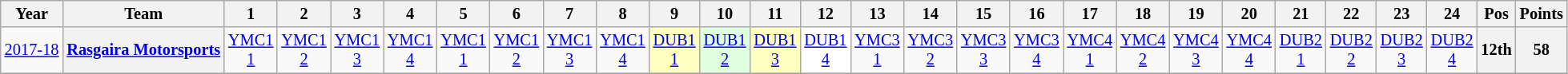<table class="wikitable" style="text-align:center; font-size:85%">
<tr>
<th>Year</th>
<th>Team</th>
<th>1</th>
<th>2</th>
<th>3</th>
<th>4</th>
<th>5</th>
<th>6</th>
<th>7</th>
<th>8</th>
<th>9</th>
<th>10</th>
<th>11</th>
<th>12</th>
<th>13</th>
<th>14</th>
<th>15</th>
<th>16</th>
<th>17</th>
<th>18</th>
<th>19</th>
<th>20</th>
<th>21</th>
<th>22</th>
<th>23</th>
<th>24</th>
<th>Pos</th>
<th>Points</th>
</tr>
<tr>
<td nowrap><a href='#'>2017-18</a></td>
<th nowrap><a href='#'>Rasgaira Motorsports</a></th>
<td><a href='#'>YMC1<br>1</a></td>
<td><a href='#'>YMC1<br>2</a></td>
<td><a href='#'>YMC1<br>3</a></td>
<td><a href='#'>YMC1<br>4</a></td>
<td><a href='#'>YMC1<br>1</a></td>
<td><a href='#'>YMC1<br>2</a></td>
<td><a href='#'>YMC1<br>3</a></td>
<td><a href='#'>YMC1<br>4</a></td>
<td style="background:#ffffbf"><a href='#'>DUB1<br>1</a><br></td>
<td style="background:#dfffdf"><a href='#'>DUB1<br>2</a><br></td>
<td style="background:#ffffbf"><a href='#'>DUB1<br>3</a><br></td>
<td style="background:#ffffff"><a href='#'>DUB1<br>4</a><br></td>
<td><a href='#'>YMC3<br>1</a></td>
<td><a href='#'>YMC3<br>2</a></td>
<td><a href='#'>YMC3<br>3</a></td>
<td><a href='#'>YMC3<br>4</a></td>
<td><a href='#'>YMC4<br>1</a></td>
<td><a href='#'>YMC4<br>2</a></td>
<td><a href='#'>YMC4<br>3</a></td>
<td><a href='#'>YMC4<br>4</a></td>
<td><a href='#'>DUB2<br>1</a></td>
<td><a href='#'>DUB2<br>2</a></td>
<td><a href='#'>DUB2<br>3</a></td>
<td><a href='#'>DUB2<br>4</a></td>
<th>12th</th>
<th>58</th>
</tr>
<tr>
</tr>
</table>
